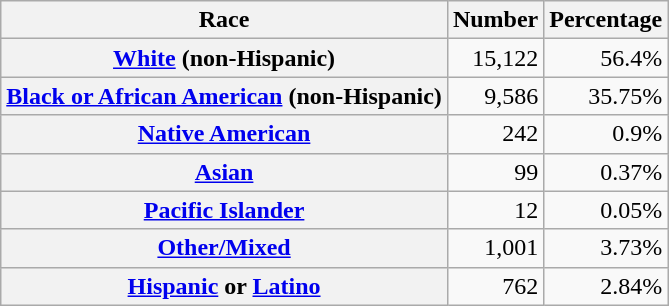<table class="wikitable" style="text-align:right">
<tr>
<th scope="col">Race</th>
<th scope="col">Number</th>
<th scope="col">Percentage</th>
</tr>
<tr>
<th scope="row"><a href='#'>White</a> (non-Hispanic)</th>
<td>15,122</td>
<td>56.4%</td>
</tr>
<tr>
<th scope="row"><a href='#'>Black or African American</a> (non-Hispanic)</th>
<td>9,586</td>
<td>35.75%</td>
</tr>
<tr>
<th scope="row"><a href='#'>Native American</a></th>
<td>242</td>
<td>0.9%</td>
</tr>
<tr>
<th scope="row"><a href='#'>Asian</a></th>
<td>99</td>
<td>0.37%</td>
</tr>
<tr>
<th scope="row"><a href='#'>Pacific Islander</a></th>
<td>12</td>
<td>0.05%</td>
</tr>
<tr>
<th scope="row"><a href='#'>Other/Mixed</a></th>
<td>1,001</td>
<td>3.73%</td>
</tr>
<tr>
<th scope="row"><a href='#'>Hispanic</a> or <a href='#'>Latino</a></th>
<td>762</td>
<td>2.84%</td>
</tr>
</table>
